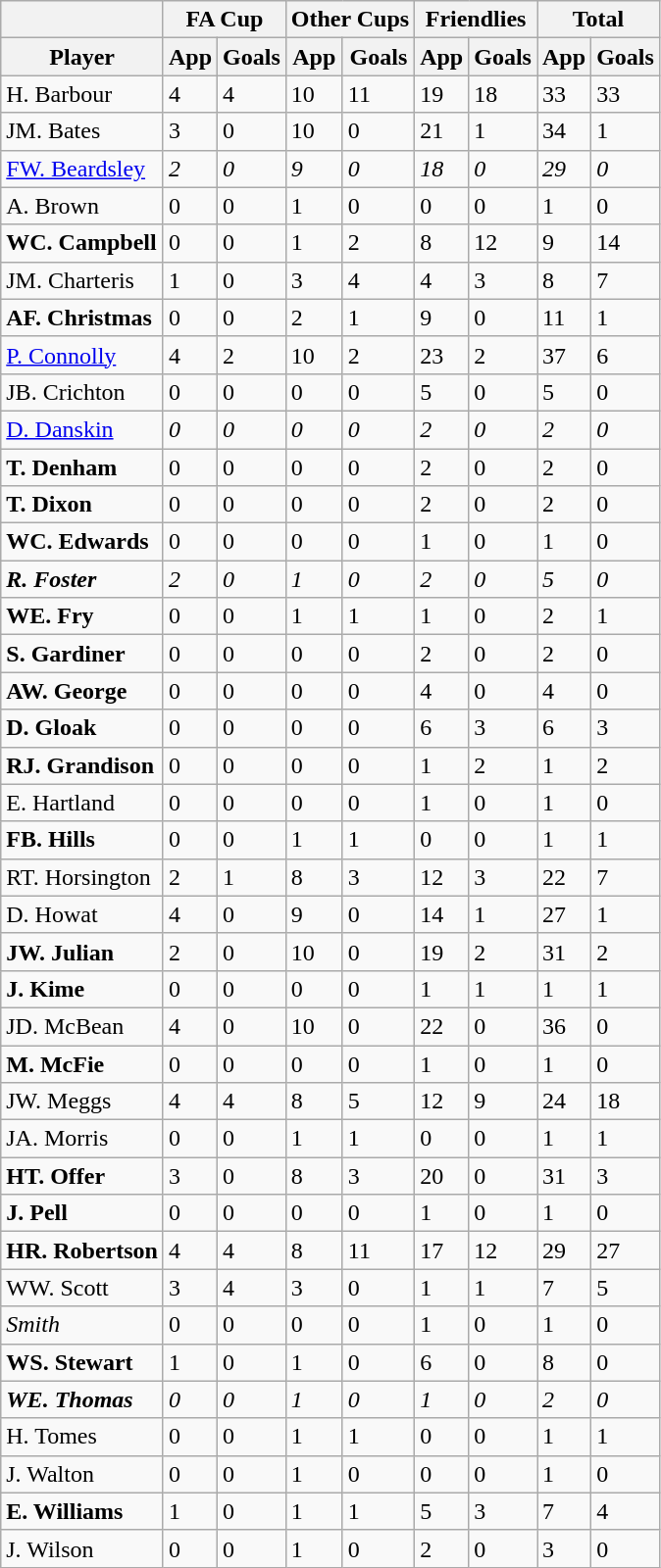<table class="wikitable sortable">
<tr>
<th></th>
<th colspan="2">FA Cup</th>
<th colspan="2">Other Cups</th>
<th colspan="2">Friendlies</th>
<th colspan="2">Total</th>
</tr>
<tr>
<th>Player</th>
<th>App</th>
<th>Goals</th>
<th>App</th>
<th>Goals</th>
<th>App</th>
<th>Goals</th>
<th>App</th>
<th>Goals</th>
</tr>
<tr>
<td>H. Barbour</td>
<td>4</td>
<td>4</td>
<td>10</td>
<td>11</td>
<td>19</td>
<td>18</td>
<td>33</td>
<td>33</td>
</tr>
<tr>
<td>JM. Bates</td>
<td>3</td>
<td>0</td>
<td>10</td>
<td>0</td>
<td>21</td>
<td>1</td>
<td>34</td>
<td>1</td>
</tr>
<tr>
<td><a href='#'>FW. Beardsley</a></td>
<td><em>2</em></td>
<td><em>0</em></td>
<td><em>9</em></td>
<td><em>0</em></td>
<td><em>18</em></td>
<td><em>0</em></td>
<td><em>29</em></td>
<td><em>0</em></td>
</tr>
<tr>
<td>A. Brown</td>
<td>0</td>
<td>0</td>
<td>1</td>
<td>0</td>
<td>0</td>
<td>0</td>
<td>1</td>
<td>0</td>
</tr>
<tr>
<td><strong>WC. Campbell</strong></td>
<td>0</td>
<td>0</td>
<td>1</td>
<td>2</td>
<td>8</td>
<td>12</td>
<td>9</td>
<td>14</td>
</tr>
<tr>
<td>JM. Charteris</td>
<td>1</td>
<td>0</td>
<td>3</td>
<td>4</td>
<td>4</td>
<td>3</td>
<td>8</td>
<td>7</td>
</tr>
<tr>
<td><strong>AF. Christmas</strong></td>
<td>0</td>
<td>0</td>
<td>2</td>
<td>1</td>
<td>9</td>
<td>0</td>
<td>11</td>
<td>1</td>
</tr>
<tr>
<td><a href='#'>P. Connolly</a></td>
<td>4</td>
<td>2</td>
<td>10</td>
<td>2</td>
<td>23</td>
<td>2</td>
<td>37</td>
<td>6</td>
</tr>
<tr>
<td>JB. Crichton</td>
<td>0</td>
<td>0</td>
<td>0</td>
<td>0</td>
<td>5</td>
<td>0</td>
<td>5</td>
<td>0</td>
</tr>
<tr>
<td><a href='#'>D. Danskin</a></td>
<td><em>0</em></td>
<td><em>0</em></td>
<td><em>0</em></td>
<td><em>0</em></td>
<td><em>2</em></td>
<td><em>0</em></td>
<td><em>2</em></td>
<td><em>0</em></td>
</tr>
<tr>
<td><strong>T. Denham</strong></td>
<td>0</td>
<td>0</td>
<td>0</td>
<td>0</td>
<td>2</td>
<td>0</td>
<td>2</td>
<td>0</td>
</tr>
<tr>
<td><strong>T. Dixon</strong></td>
<td>0</td>
<td>0</td>
<td>0</td>
<td>0</td>
<td>2</td>
<td>0</td>
<td>2</td>
<td>0</td>
</tr>
<tr>
<td><strong>WC. Edwards</strong></td>
<td>0</td>
<td>0</td>
<td>0</td>
<td>0</td>
<td>1</td>
<td>0</td>
<td>1</td>
<td>0</td>
</tr>
<tr>
<td><strong><em>R. Foster</em></strong></td>
<td><em>2</em></td>
<td><em>0</em></td>
<td><em>1</em></td>
<td><em>0</em></td>
<td><em>2</em></td>
<td><em>0</em></td>
<td><em>5</em></td>
<td><em>0</em></td>
</tr>
<tr>
<td><strong>WE. Fry</strong></td>
<td>0</td>
<td>0</td>
<td>1</td>
<td>1</td>
<td>1</td>
<td>0</td>
<td>2</td>
<td>1</td>
</tr>
<tr>
<td><strong>S. Gardiner</strong></td>
<td>0</td>
<td>0</td>
<td>0</td>
<td>0</td>
<td>2</td>
<td>0</td>
<td>2</td>
<td>0</td>
</tr>
<tr>
<td><strong>AW. George</strong></td>
<td>0</td>
<td>0</td>
<td>0</td>
<td>0</td>
<td>4</td>
<td>0</td>
<td>4</td>
<td>0</td>
</tr>
<tr>
<td><strong>D. Gloak</strong></td>
<td>0</td>
<td>0</td>
<td>0</td>
<td>0</td>
<td>6</td>
<td>3</td>
<td>6</td>
<td>3</td>
</tr>
<tr>
<td><strong>RJ. Grandison</strong></td>
<td>0</td>
<td>0</td>
<td>0</td>
<td>0</td>
<td>1</td>
<td>2</td>
<td>1</td>
<td>2</td>
</tr>
<tr>
<td>E. Hartland</td>
<td>0</td>
<td>0</td>
<td>0</td>
<td>0</td>
<td>1</td>
<td>0</td>
<td>1</td>
<td>0</td>
</tr>
<tr>
<td><strong>FB. Hills</strong></td>
<td>0</td>
<td>0</td>
<td>1</td>
<td>1</td>
<td>0</td>
<td>0</td>
<td>1</td>
<td>1</td>
</tr>
<tr>
<td>RT. Horsington</td>
<td>2</td>
<td>1</td>
<td>8</td>
<td>3</td>
<td>12</td>
<td>3</td>
<td>22</td>
<td>7</td>
</tr>
<tr>
<td>D. Howat</td>
<td>4</td>
<td>0</td>
<td>9</td>
<td>0</td>
<td>14</td>
<td>1</td>
<td>27</td>
<td>1</td>
</tr>
<tr>
<td><strong>JW. Julian</strong></td>
<td>2</td>
<td>0</td>
<td>10</td>
<td>0</td>
<td>19</td>
<td>2</td>
<td>31</td>
<td>2</td>
</tr>
<tr>
<td><strong>J. Kime</strong></td>
<td>0</td>
<td>0</td>
<td>0</td>
<td>0</td>
<td>1</td>
<td>1</td>
<td>1</td>
<td>1</td>
</tr>
<tr>
<td>JD. McBean</td>
<td>4</td>
<td>0</td>
<td>10</td>
<td>0</td>
<td>22</td>
<td>0</td>
<td>36</td>
<td>0</td>
</tr>
<tr>
<td><strong>M. McFie</strong></td>
<td>0</td>
<td>0</td>
<td>0</td>
<td>0</td>
<td>1</td>
<td>0</td>
<td>1</td>
<td>0</td>
</tr>
<tr>
<td>JW. Meggs</td>
<td>4</td>
<td>4</td>
<td>8</td>
<td>5</td>
<td>12</td>
<td>9</td>
<td>24</td>
<td>18</td>
</tr>
<tr>
<td>JA. Morris</td>
<td>0</td>
<td>0</td>
<td>1</td>
<td>1</td>
<td>0</td>
<td>0</td>
<td>1</td>
<td>1</td>
</tr>
<tr>
<td><strong>HT. Offer</strong></td>
<td>3</td>
<td>0</td>
<td>8</td>
<td>3</td>
<td>20</td>
<td>0</td>
<td>31</td>
<td>3</td>
</tr>
<tr>
<td><strong>J. Pell</strong></td>
<td>0</td>
<td>0</td>
<td>0</td>
<td>0</td>
<td>1</td>
<td>0</td>
<td>1</td>
<td>0</td>
</tr>
<tr>
<td><strong>HR. Robertson</strong></td>
<td>4</td>
<td>4</td>
<td>8</td>
<td>11</td>
<td>17</td>
<td>12</td>
<td>29</td>
<td>27</td>
</tr>
<tr>
<td>WW. Scott</td>
<td>3</td>
<td>4</td>
<td>3</td>
<td>0</td>
<td>1</td>
<td>1</td>
<td>7</td>
<td>5</td>
</tr>
<tr>
<td><em>Smith</em></td>
<td>0</td>
<td>0</td>
<td>0</td>
<td>0</td>
<td>1</td>
<td>0</td>
<td>1</td>
<td>0</td>
</tr>
<tr>
<td><strong>WS. Stewart</strong></td>
<td>1</td>
<td>0</td>
<td>1</td>
<td>0</td>
<td>6</td>
<td>0</td>
<td>8</td>
<td>0</td>
</tr>
<tr>
<td><strong><em>WE. Thomas</em></strong></td>
<td><em>0</em></td>
<td><em>0</em></td>
<td><em>1</em></td>
<td><em>0</em></td>
<td><em>1</em></td>
<td><em>0</em></td>
<td><em>2</em></td>
<td><em>0</em></td>
</tr>
<tr>
<td>H. Tomes</td>
<td>0</td>
<td>0</td>
<td>1</td>
<td>1</td>
<td>0</td>
<td>0</td>
<td>1</td>
<td>1</td>
</tr>
<tr>
<td>J. Walton</td>
<td>0</td>
<td>0</td>
<td>1</td>
<td>0</td>
<td>0</td>
<td>0</td>
<td>1</td>
<td>0</td>
</tr>
<tr>
<td><strong>E. Williams</strong></td>
<td>1</td>
<td>0</td>
<td>1</td>
<td>1</td>
<td>5</td>
<td>3</td>
<td>7</td>
<td>4</td>
</tr>
<tr>
<td>J. Wilson</td>
<td>0</td>
<td>0</td>
<td>1</td>
<td>0</td>
<td>2</td>
<td>0</td>
<td>3</td>
<td>0</td>
</tr>
</table>
